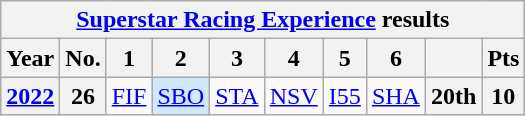<table class="wikitable" style="text-align:center">
<tr>
<th colspan=10><a href='#'>Superstar Racing Experience</a> results</th>
</tr>
<tr>
<th>Year</th>
<th>No.</th>
<th>1</th>
<th>2</th>
<th>3</th>
<th>4</th>
<th>5</th>
<th>6</th>
<th></th>
<th>Pts</th>
</tr>
<tr>
<th><a href='#'>2022</a></th>
<th>26</th>
<td><a href='#'>FIF</a></td>
<td style="background:#CFEAFF;"><a href='#'>SBO</a><br></td>
<td><a href='#'>STA</a></td>
<td><a href='#'>NSV</a></td>
<td><a href='#'>I55</a></td>
<td><a href='#'>SHA</a></td>
<th>20th</th>
<th>10</th>
</tr>
</table>
